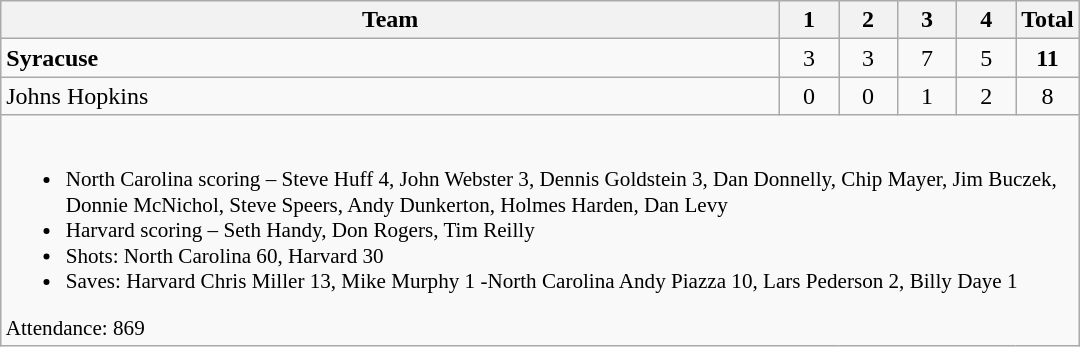<table class="wikitable" style="text-align:center; max-width:45em">
<tr>
<th>Team</th>
<th style="width:2em">1</th>
<th style="width:2em">2</th>
<th style="width:2em">3</th>
<th style="width:2em">4</th>
<th style="width:2em">Total</th>
</tr>
<tr>
<td style="text-align:left"><strong>Syracuse</strong></td>
<td>3</td>
<td>3</td>
<td>7</td>
<td>5</td>
<td><strong>11</strong></td>
</tr>
<tr>
<td style="text-align:left">Johns Hopkins</td>
<td>0</td>
<td>0</td>
<td>1</td>
<td>2</td>
<td>8</td>
</tr>
<tr>
<td colspan=6 style="text-align:left; font-size:88%;"><br><ul><li>North Carolina scoring – Steve Huff 4, John Webster 3, Dennis Goldstein 3, Dan Donnelly, Chip Mayer, Jim Buczek, Donnie McNichol, Steve Speers, Andy Dunkerton, Holmes Harden, Dan Levy</li><li>Harvard scoring – Seth Handy, Don Rogers, Tim Reilly</li><li>Shots: North Carolina 60, Harvard 30</li><li>Saves: Harvard Chris Miller 13, Mike Murphy 1 -North Carolina Andy Piazza 10, Lars Pederson 2, Billy Daye 1</li></ul>Attendance: 869
</td>
</tr>
</table>
